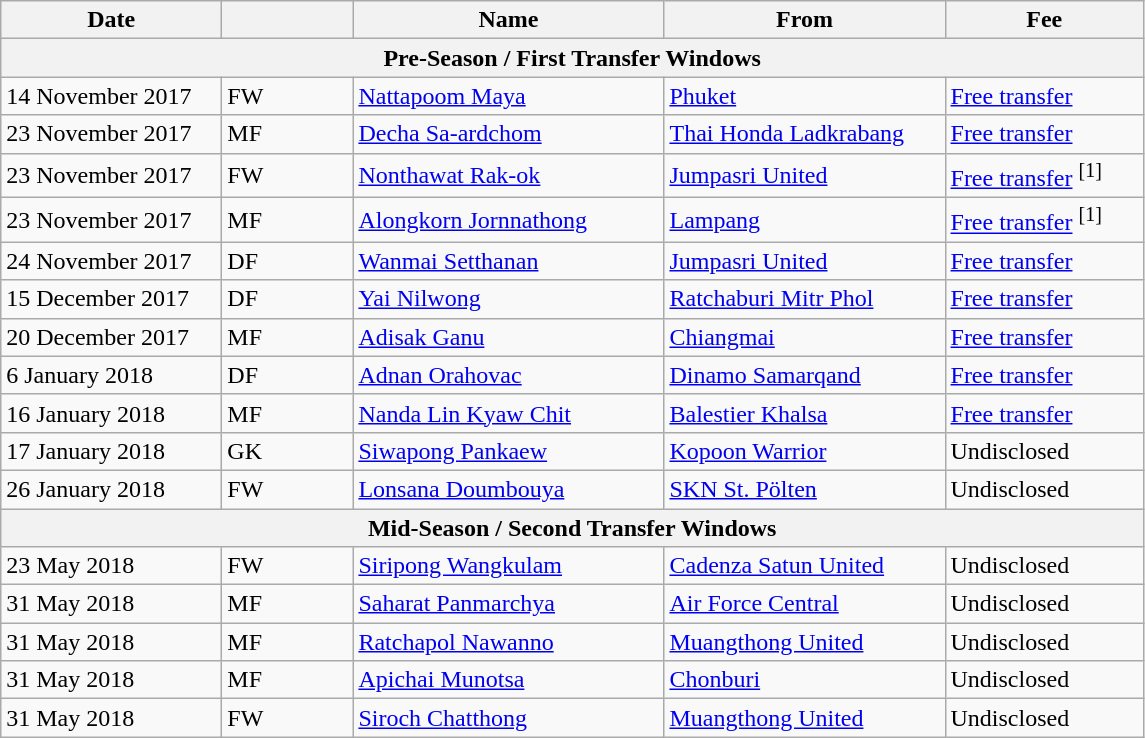<table class="wikitable">
<tr>
<th width=140px>Date</th>
<th width=80px></th>
<th width=200px>Name</th>
<th width=180px>From</th>
<th width=125px>Fee</th>
</tr>
<tr>
<th colspan=5>Pre-Season / First Transfer Windows</th>
</tr>
<tr>
<td>14 November 2017</td>
<td>FW</td>
<td> <a href='#'>Nattapoom Maya</a></td>
<td> <a href='#'>Phuket</a></td>
<td><a href='#'>Free transfer</a></td>
</tr>
<tr>
<td>23 November 2017</td>
<td>MF</td>
<td> <a href='#'>Decha Sa-ardchom</a></td>
<td> <a href='#'>Thai Honda Ladkrabang</a></td>
<td><a href='#'>Free transfer</a></td>
</tr>
<tr>
<td>23 November 2017</td>
<td>FW</td>
<td> <a href='#'>Nonthawat Rak-ok</a></td>
<td> <a href='#'>Jumpasri United</a></td>
<td><a href='#'>Free transfer</a> <sup>[1]</sup></td>
</tr>
<tr>
<td>23 November 2017</td>
<td>MF</td>
<td> <a href='#'>Alongkorn Jornnathong</a></td>
<td> <a href='#'>Lampang</a></td>
<td><a href='#'>Free transfer</a> <sup>[1]</sup></td>
</tr>
<tr>
<td>24 November 2017</td>
<td>DF</td>
<td> <a href='#'>Wanmai Setthanan</a></td>
<td> <a href='#'>Jumpasri United</a></td>
<td><a href='#'>Free transfer</a></td>
</tr>
<tr>
<td>15 December 2017</td>
<td>DF</td>
<td> <a href='#'>Yai Nilwong</a></td>
<td> <a href='#'>Ratchaburi Mitr Phol</a></td>
<td><a href='#'>Free transfer</a></td>
</tr>
<tr>
<td>20 December 2017</td>
<td>MF</td>
<td> <a href='#'>Adisak Ganu</a></td>
<td> <a href='#'>Chiangmai</a></td>
<td><a href='#'>Free transfer</a></td>
</tr>
<tr>
<td>6 January 2018</td>
<td>DF</td>
<td> <a href='#'>Adnan Orahovac</a></td>
<td> <a href='#'>Dinamo Samarqand</a></td>
<td><a href='#'>Free transfer</a></td>
</tr>
<tr>
<td>16 January 2018</td>
<td>MF</td>
<td> <a href='#'>Nanda Lin Kyaw Chit</a></td>
<td> <a href='#'>Balestier Khalsa</a></td>
<td><a href='#'>Free transfer</a></td>
</tr>
<tr>
<td>17 January 2018</td>
<td>GK</td>
<td> <a href='#'>Siwapong Pankaew</a></td>
<td> <a href='#'>Kopoon Warrior</a></td>
<td>Undisclosed </td>
</tr>
<tr>
<td>26 January 2018</td>
<td>FW</td>
<td> <a href='#'>Lonsana Doumbouya</a></td>
<td> <a href='#'>SKN St. Pölten</a></td>
<td>Undisclosed </td>
</tr>
<tr>
<th colspan=5>Mid-Season / Second Transfer Windows</th>
</tr>
<tr>
<td>23 May 2018</td>
<td>FW</td>
<td> <a href='#'>Siripong Wangkulam</a></td>
<td> <a href='#'>Cadenza Satun United</a></td>
<td>Undisclosed </td>
</tr>
<tr>
<td>31 May 2018</td>
<td>MF</td>
<td> <a href='#'>Saharat Panmarchya</a></td>
<td> <a href='#'>Air Force Central</a></td>
<td>Undisclosed </td>
</tr>
<tr>
<td>31 May 2018</td>
<td>MF</td>
<td> <a href='#'>Ratchapol Nawanno</a></td>
<td> <a href='#'>Muangthong United</a></td>
<td>Undisclosed </td>
</tr>
<tr>
<td>31 May 2018</td>
<td>MF</td>
<td> <a href='#'>Apichai Munotsa</a></td>
<td> <a href='#'>Chonburi</a></td>
<td>Undisclosed</td>
</tr>
<tr>
<td>31 May 2018</td>
<td>FW</td>
<td> <a href='#'>Siroch Chatthong</a></td>
<td> <a href='#'>Muangthong United</a></td>
<td>Undisclosed </td>
</tr>
</table>
